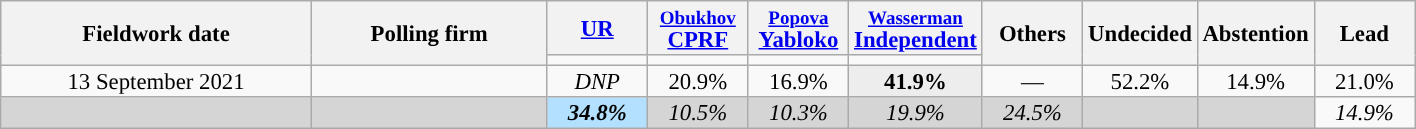<table class="wikitable" style="font-size:95%; line-height:14px; text-align:center">
<tr>
<th rowspan="2" style="width:200px;">Fieldwork date</th>
<th rowspan="2" style="width:150px;">Polling firm</th>
<th style="width:60px;"><a href='#'>UR</a></th>
<th style="width:60px;"><small><a href='#'>Obukhov</a></small><br><a href='#'>CPRF</a></th>
<th style="width:60px;"><small><a href='#'>Popova</a></small><br><a href='#'>Yabloko</a></th>
<th style="width:60px;"><small><a href='#'>Wasserman</a></small><br><a href='#'>Independent</a></th>
<th rowspan="2" style="width:60px;">Others</th>
<th rowspan="2" style="width:60px;">Undecided</th>
<th rowspan="2" style="width:60px;">Abstention</th>
<th rowspan="2" style="width:60px;">Lead</th>
</tr>
<tr>
<td></td>
<td></td>
<td></td>
<td></td>
</tr>
<tr>
<td>13 September 2021</td>
<td></td>
<td><em>DNP</em></td>
<td>20.9%</td>
<td>16.9%</td>
<td style="background:#ededed"><strong>41.9%</strong></td>
<td>—</td>
<td>52.2%</td>
<td>14.9%</td>
<td style="background:">21.0%</td>
</tr>
<tr>
<td style="background:#D5D5D5"></td>
<td style="background:#D5D5D5"></td>
<td style="background:#B3E0FF"><strong><em>34.8%</em></strong></td>
<td style="background:#D5D5D5"><em>10.5%</em></td>
<td style="background:#D5D5D5"><em>10.3%</em></td>
<td style="background:#D5D5D5"><em>19.9%</em></td>
<td style="background:#D5D5D5"><em>24.5%</em></td>
<td style="background:#D5D5D5"></td>
<td style="background:#D5D5D5"></td>
<td style="background:"><em>14.9%</em></td>
</tr>
</table>
